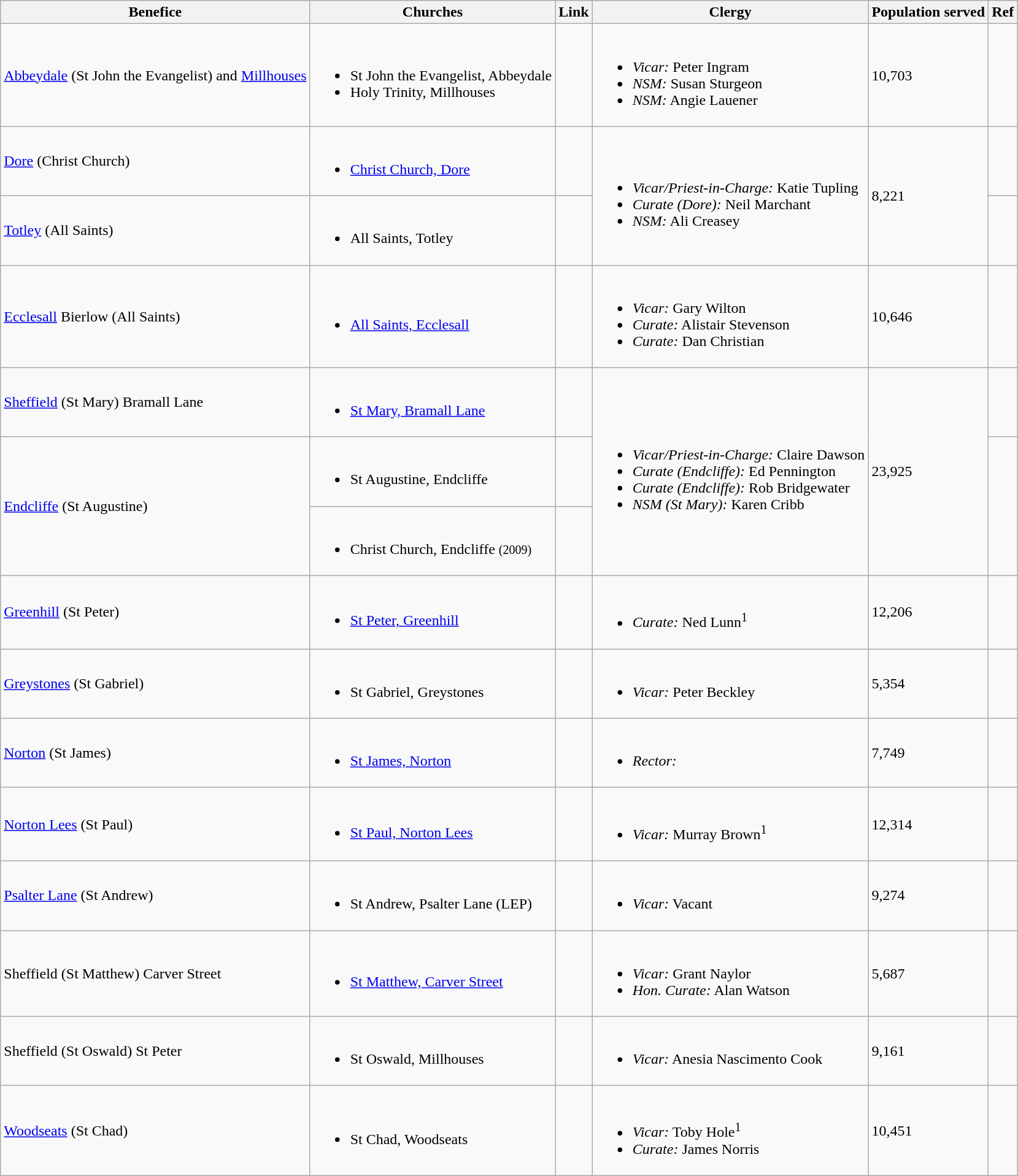<table class="wikitable">
<tr>
<th>Benefice</th>
<th>Churches</th>
<th>Link</th>
<th>Clergy</th>
<th>Population served</th>
<th>Ref</th>
</tr>
<tr>
<td><a href='#'>Abbeydale</a> (St John the Evangelist) and <a href='#'>Millhouses</a></td>
<td><br><ul><li>St John the Evangelist, Abbeydale</li><li>Holy Trinity, Millhouses</li></ul></td>
<td></td>
<td><br><ul><li><em>Vicar:</em> Peter Ingram</li><li><em>NSM:</em> Susan Sturgeon</li><li><em>NSM:</em> Angie Lauener</li></ul></td>
<td>10,703</td>
<td></td>
</tr>
<tr>
<td><a href='#'>Dore</a> (Christ Church)</td>
<td><br><ul><li><a href='#'>Christ Church, Dore</a></li></ul></td>
<td></td>
<td rowspan="2"><br><ul><li><em>Vicar/Priest-in-Charge:</em> Katie Tupling</li><li><em>Curate (Dore):</em> Neil Marchant</li><li><em>NSM:</em> Ali Creasey</li></ul></td>
<td rowspan="2">8,221</td>
<td></td>
</tr>
<tr>
<td><a href='#'>Totley</a> (All Saints)</td>
<td><br><ul><li>All Saints, Totley</li></ul></td>
<td></td>
<td></td>
</tr>
<tr>
<td><a href='#'>Ecclesall</a> Bierlow (All Saints)</td>
<td><br><ul><li><a href='#'>All Saints, Ecclesall</a></li></ul></td>
<td></td>
<td><br><ul><li><em>Vicar:</em> Gary Wilton</li><li><em>Curate:</em> Alistair Stevenson</li><li><em>Curate:</em> Dan Christian</li></ul></td>
<td>10,646</td>
<td></td>
</tr>
<tr>
<td><a href='#'>Sheffield</a> (St Mary) Bramall Lane</td>
<td><br><ul><li><a href='#'>St Mary, Bramall Lane</a></li></ul></td>
<td></td>
<td rowspan="3"><br><ul><li><em>Vicar/Priest-in-Charge:</em> Claire Dawson</li><li><em>Curate (Endcliffe):</em> Ed Pennington</li><li><em>Curate (Endcliffe):</em> Rob Bridgewater</li><li><em>NSM (St Mary):</em> Karen Cribb</li></ul></td>
<td rowspan="3">23,925</td>
<td></td>
</tr>
<tr>
<td rowspan="2"><a href='#'>Endcliffe</a> (St Augustine)</td>
<td><br><ul><li>St Augustine, Endcliffe</li></ul></td>
<td></td>
<td rowspan="2"></td>
</tr>
<tr>
<td><br><ul><li>Christ Church, Endcliffe <small>(2009)</small></li></ul></td>
<td></td>
</tr>
<tr>
<td><a href='#'>Greenhill</a> (St Peter)</td>
<td><br><ul><li><a href='#'>St Peter, Greenhill</a></li></ul></td>
<td></td>
<td><br><ul><li><em>Curate:</em> Ned Lunn<sup>1</sup></li></ul></td>
<td>12,206</td>
<td></td>
</tr>
<tr>
<td><a href='#'>Greystones</a> (St Gabriel)</td>
<td><br><ul><li>St Gabriel, Greystones</li></ul></td>
<td></td>
<td><br><ul><li><em>Vicar:</em> Peter Beckley</li></ul></td>
<td>5,354</td>
<td></td>
</tr>
<tr>
<td><a href='#'>Norton</a> (St James)</td>
<td><br><ul><li><a href='#'>St James, Norton</a></li></ul></td>
<td></td>
<td><br><ul><li><em>Rector:</em></li></ul></td>
<td>7,749</td>
<td></td>
</tr>
<tr>
<td><a href='#'>Norton Lees</a> (St Paul)</td>
<td><br><ul><li><a href='#'>St Paul, Norton Lees</a></li></ul></td>
<td></td>
<td><br><ul><li><em>Vicar:</em> Murray Brown<sup>1</sup></li></ul></td>
<td>12,314</td>
<td></td>
</tr>
<tr>
<td><a href='#'>Psalter Lane</a> (St Andrew)</td>
<td><br><ul><li>St Andrew, Psalter Lane (LEP)</li></ul></td>
<td></td>
<td><br><ul><li><em>Vicar:</em> Vacant</li></ul></td>
<td>9,274</td>
<td></td>
</tr>
<tr>
<td>Sheffield (St Matthew) Carver Street</td>
<td><br><ul><li><a href='#'>St Matthew, Carver Street</a></li></ul></td>
<td></td>
<td><br><ul><li><em>Vicar:</em> Grant Naylor</li><li><em>Hon. Curate:</em> Alan Watson</li></ul></td>
<td>5,687</td>
<td></td>
</tr>
<tr>
<td>Sheffield (St Oswald) St Peter</td>
<td><br><ul><li>St Oswald, Millhouses</li></ul></td>
<td></td>
<td><br><ul><li><em>Vicar:</em> Anesia Nascimento Cook</li></ul></td>
<td>9,161</td>
<td></td>
</tr>
<tr>
<td><a href='#'>Woodseats</a> (St Chad)</td>
<td><br><ul><li>St Chad, Woodseats</li></ul></td>
<td></td>
<td><br><ul><li><em>Vicar:</em> Toby Hole<sup>1</sup></li><li><em>Curate:</em> James Norris</li></ul></td>
<td>10,451</td>
<td></td>
</tr>
</table>
